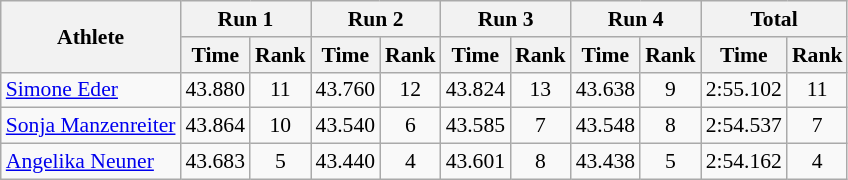<table class="wikitable" border="1" style="font-size:90%">
<tr>
<th rowspan="2">Athlete</th>
<th colspan="2">Run 1</th>
<th colspan="2">Run 2</th>
<th colspan="2">Run 3</th>
<th colspan="2">Run 4</th>
<th colspan="2">Total</th>
</tr>
<tr>
<th>Time</th>
<th>Rank</th>
<th>Time</th>
<th>Rank</th>
<th>Time</th>
<th>Rank</th>
<th>Time</th>
<th>Rank</th>
<th>Time</th>
<th>Rank</th>
</tr>
<tr>
<td><a href='#'>Simone Eder</a></td>
<td align="center">43.880</td>
<td align="center">11</td>
<td align="center">43.760</td>
<td align="center">12</td>
<td align="center">43.824</td>
<td align="center">13</td>
<td align="center">43.638</td>
<td align="center">9</td>
<td align="center">2:55.102</td>
<td align="center">11</td>
</tr>
<tr>
<td><a href='#'>Sonja Manzenreiter</a></td>
<td align="center">43.864</td>
<td align="center">10</td>
<td align="center">43.540</td>
<td align="center">6</td>
<td align="center">43.585</td>
<td align="center">7</td>
<td align="center">43.548</td>
<td align="center">8</td>
<td align="center">2:54.537</td>
<td align="center">7</td>
</tr>
<tr>
<td><a href='#'>Angelika Neuner</a></td>
<td align="center">43.683</td>
<td align="center">5</td>
<td align="center">43.440</td>
<td align="center">4</td>
<td align="center">43.601</td>
<td align="center">8</td>
<td align="center">43.438</td>
<td align="center">5</td>
<td align="center">2:54.162</td>
<td align="center">4</td>
</tr>
</table>
